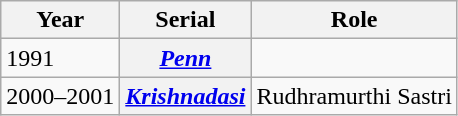<table class="wikitable plainrowheaders">
<tr>
<th scope="col">Year</th>
<th scope="col">Serial</th>
<th scope="col">Role</th>
</tr>
<tr>
<td>1991</td>
<th scope="row"><em><a href='#'>Penn</a></em></th>
<td></td>
</tr>
<tr>
<td>2000–2001</td>
<th scope="row"><em><a href='#'>Krishnadasi</a></em></th>
<td>Rudhramurthi Sastri</td>
</tr>
</table>
